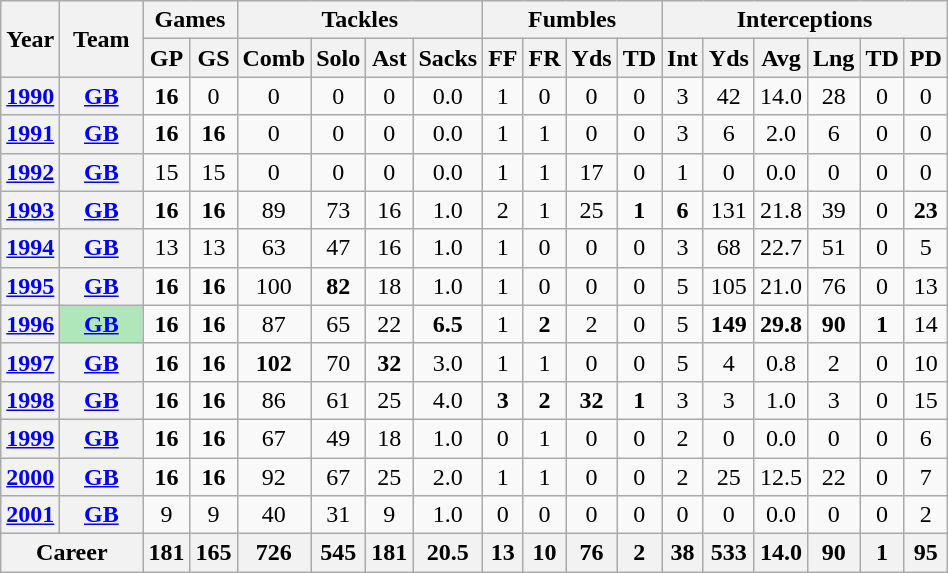<table class="wikitable" style="text-align:center;">
<tr>
<th rowspan="2">Year</th>
<th rowspan="2">Team</th>
<th colspan="2">Games</th>
<th colspan="4">Tackles</th>
<th colspan="4">Fumbles</th>
<th colspan="6">Interceptions</th>
</tr>
<tr>
<th>GP</th>
<th>GS</th>
<th>Comb</th>
<th>Solo</th>
<th>Ast</th>
<th>Sacks</th>
<th>FF</th>
<th>FR</th>
<th>Yds</th>
<th>TD</th>
<th>Int</th>
<th>Yds</th>
<th>Avg</th>
<th>Lng</th>
<th>TD</th>
<th>PD</th>
</tr>
<tr>
<th><a href='#'>1990</a></th>
<th><a href='#'>GB</a></th>
<td><strong>16</strong></td>
<td>0</td>
<td>0</td>
<td>0</td>
<td>0</td>
<td>0.0</td>
<td>1</td>
<td>0</td>
<td>0</td>
<td>0</td>
<td>3</td>
<td>42</td>
<td>14.0</td>
<td>28</td>
<td>0</td>
<td>0</td>
</tr>
<tr>
<th><a href='#'>1991</a></th>
<th><a href='#'>GB</a></th>
<td><strong>16</strong></td>
<td><strong>16</strong></td>
<td>0</td>
<td>0</td>
<td>0</td>
<td>0.0</td>
<td>1</td>
<td>1</td>
<td>0</td>
<td>0</td>
<td>3</td>
<td>6</td>
<td>2.0</td>
<td>6</td>
<td>0</td>
<td>0</td>
</tr>
<tr>
<th><a href='#'>1992</a></th>
<th><a href='#'>GB</a></th>
<td>15</td>
<td>15</td>
<td>0</td>
<td>0</td>
<td>0</td>
<td>0.0</td>
<td>1</td>
<td>1</td>
<td>17</td>
<td>0</td>
<td>1</td>
<td>0</td>
<td>0.0</td>
<td>0</td>
<td>0</td>
<td>0</td>
</tr>
<tr>
<th><a href='#'>1993</a></th>
<th><a href='#'>GB</a></th>
<td><strong>16</strong></td>
<td><strong>16</strong></td>
<td>89</td>
<td>73</td>
<td>16</td>
<td>1.0</td>
<td>2</td>
<td>1</td>
<td>25</td>
<td><strong>1</strong></td>
<td><strong>6</strong></td>
<td>131</td>
<td>21.8</td>
<td>39</td>
<td>0</td>
<td><strong>23</strong></td>
</tr>
<tr>
<th><a href='#'>1994</a></th>
<th><a href='#'>GB</a></th>
<td>13</td>
<td>13</td>
<td>63</td>
<td>47</td>
<td>16</td>
<td>1.0</td>
<td>1</td>
<td>0</td>
<td>0</td>
<td>0</td>
<td>3</td>
<td>68</td>
<td>22.7</td>
<td>51</td>
<td>0</td>
<td>5</td>
</tr>
<tr>
<th><a href='#'>1995</a></th>
<th><a href='#'>GB</a></th>
<td><strong>16</strong></td>
<td><strong>16</strong></td>
<td>100</td>
<td><strong>82</strong></td>
<td>18</td>
<td>1.0</td>
<td>1</td>
<td>0</td>
<td>0</td>
<td>0</td>
<td>5</td>
<td>105</td>
<td>21.0</td>
<td>76</td>
<td>0</td>
<td>13</td>
</tr>
<tr>
<th><a href='#'>1996</a></th>
<th style="background:#afe6ba; width:3em;"><a href='#'>GB</a></th>
<td><strong>16</strong></td>
<td><strong>16</strong></td>
<td>87</td>
<td>65</td>
<td>22</td>
<td><strong>6.5</strong></td>
<td>1</td>
<td><strong>2</strong></td>
<td>2</td>
<td>0</td>
<td>5</td>
<td><strong>149</strong></td>
<td><strong>29.8</strong></td>
<td><strong>90</strong></td>
<td><strong>1</strong></td>
<td>14</td>
</tr>
<tr>
<th><a href='#'>1997</a></th>
<th><a href='#'>GB</a></th>
<td><strong>16</strong></td>
<td><strong>16</strong></td>
<td><strong>102</strong></td>
<td>70</td>
<td><strong>32</strong></td>
<td>3.0</td>
<td>1</td>
<td>1</td>
<td>0</td>
<td>0</td>
<td>5</td>
<td>4</td>
<td>0.8</td>
<td>2</td>
<td>0</td>
<td>10</td>
</tr>
<tr>
<th><a href='#'>1998</a></th>
<th><a href='#'>GB</a></th>
<td><strong>16</strong></td>
<td><strong>16</strong></td>
<td>86</td>
<td>61</td>
<td>25</td>
<td>4.0</td>
<td><strong>3</strong></td>
<td><strong>2</strong></td>
<td><strong>32</strong></td>
<td><strong>1</strong></td>
<td>3</td>
<td>3</td>
<td>1.0</td>
<td>3</td>
<td>0</td>
<td>15</td>
</tr>
<tr>
<th><a href='#'>1999</a></th>
<th><a href='#'>GB</a></th>
<td><strong>16</strong></td>
<td><strong>16</strong></td>
<td>67</td>
<td>49</td>
<td>18</td>
<td>1.0</td>
<td>0</td>
<td>1</td>
<td>0</td>
<td>0</td>
<td>2</td>
<td>0</td>
<td>0.0</td>
<td>0</td>
<td>0</td>
<td>6</td>
</tr>
<tr>
<th><a href='#'>2000</a></th>
<th><a href='#'>GB</a></th>
<td><strong>16</strong></td>
<td><strong>16</strong></td>
<td>92</td>
<td>67</td>
<td>25</td>
<td>2.0</td>
<td>1</td>
<td>1</td>
<td>0</td>
<td>0</td>
<td>2</td>
<td>25</td>
<td>12.5</td>
<td>22</td>
<td>0</td>
<td>7</td>
</tr>
<tr>
<th><a href='#'>2001</a></th>
<th><a href='#'>GB</a></th>
<td>9</td>
<td>9</td>
<td>40</td>
<td>31</td>
<td>9</td>
<td>1.0</td>
<td>0</td>
<td>0</td>
<td>0</td>
<td>0</td>
<td>0</td>
<td>0</td>
<td>0.0</td>
<td>0</td>
<td>0</td>
<td>2</td>
</tr>
<tr>
<th colspan="2">Career</th>
<th>181</th>
<th>165</th>
<th>726</th>
<th>545</th>
<th>181</th>
<th>20.5</th>
<th>13</th>
<th>10</th>
<th>76</th>
<th>2</th>
<th>38</th>
<th>533</th>
<th>14.0</th>
<th>90</th>
<th>1</th>
<th>95</th>
</tr>
</table>
